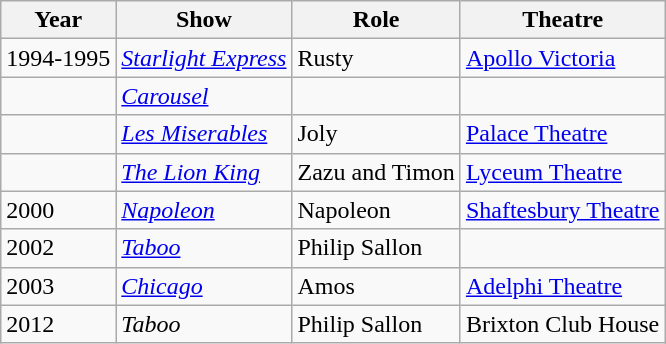<table class="wikitable">
<tr>
<th>Year</th>
<th>Show</th>
<th>Role</th>
<th>Theatre</th>
</tr>
<tr>
<td>1994-1995</td>
<td><em><a href='#'>Starlight Express</a></em></td>
<td>Rusty</td>
<td><a href='#'>Apollo Victoria</a></td>
</tr>
<tr>
<td></td>
<td><a href='#'><em>Carousel</em></a></td>
<td></td>
<td></td>
</tr>
<tr>
<td></td>
<td><em><a href='#'>Les Miserables</a></em></td>
<td>Joly</td>
<td><a href='#'>Palace Theatre</a></td>
</tr>
<tr>
<td></td>
<td><em><a href='#'>The Lion King</a></em></td>
<td>Zazu and Timon</td>
<td><a href='#'>Lyceum Theatre</a></td>
</tr>
<tr>
<td>2000</td>
<td><em><a href='#'>Napoleon</a></em></td>
<td>Napoleon</td>
<td><a href='#'>Shaftesbury Theatre</a></td>
</tr>
<tr>
<td>2002</td>
<td><em><a href='#'>Taboo</a></em></td>
<td>Philip Sallon</td>
<td></td>
</tr>
<tr>
<td>2003</td>
<td><em><a href='#'>Chicago</a></em></td>
<td>Amos</td>
<td><a href='#'>Adelphi Theatre</a></td>
</tr>
<tr>
<td>2012</td>
<td><em>Taboo</em></td>
<td>Philip Sallon</td>
<td>Brixton Club House</td>
</tr>
</table>
